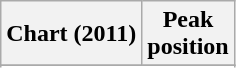<table class="wikitable sortable plainrowheaders" style="text-align:center">
<tr>
<th scope="col">Chart (2011)</th>
<th scope="col">Peak<br>position</th>
</tr>
<tr>
</tr>
<tr>
</tr>
<tr>
</tr>
</table>
